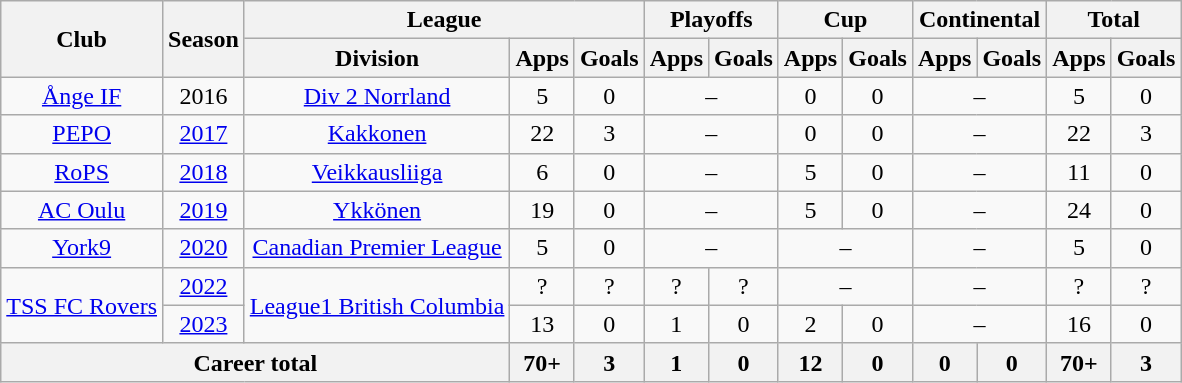<table class="wikitable" style="text-align: center">
<tr>
<th rowspan="2">Club</th>
<th rowspan="2">Season</th>
<th colspan="3">League</th>
<th colspan="2">Playoffs</th>
<th colspan="2">Cup</th>
<th colspan="2">Continental</th>
<th colspan="2">Total</th>
</tr>
<tr>
<th>Division</th>
<th>Apps</th>
<th>Goals</th>
<th>Apps</th>
<th>Goals</th>
<th>Apps</th>
<th>Goals</th>
<th>Apps</th>
<th>Goals</th>
<th>Apps</th>
<th>Goals</th>
</tr>
<tr>
<td><a href='#'>Ånge IF</a></td>
<td>2016</td>
<td><a href='#'>Div 2 Norrland</a></td>
<td>5</td>
<td>0</td>
<td colspan="2">–</td>
<td>0</td>
<td>0</td>
<td colspan="2">–</td>
<td>5</td>
<td>0</td>
</tr>
<tr>
<td><a href='#'>PEPO</a></td>
<td><a href='#'>2017</a></td>
<td><a href='#'>Kakkonen</a></td>
<td>22</td>
<td>3</td>
<td colspan="2">–</td>
<td>0</td>
<td>0</td>
<td colspan="2">–</td>
<td>22</td>
<td>3</td>
</tr>
<tr>
<td><a href='#'>RoPS</a></td>
<td><a href='#'>2018</a></td>
<td><a href='#'>Veikkausliiga</a></td>
<td>6</td>
<td>0</td>
<td colspan="2">–</td>
<td>5</td>
<td>0</td>
<td colspan="2">–</td>
<td>11</td>
<td>0</td>
</tr>
<tr>
<td><a href='#'>AC Oulu</a></td>
<td><a href='#'>2019</a></td>
<td><a href='#'>Ykkönen</a></td>
<td>19</td>
<td>0</td>
<td colspan="2">–</td>
<td>5</td>
<td>0</td>
<td colspan="2">–</td>
<td>24</td>
<td>0</td>
</tr>
<tr>
<td><a href='#'>York9</a></td>
<td><a href='#'>2020</a></td>
<td><a href='#'>Canadian Premier League</a></td>
<td>5</td>
<td>0</td>
<td colspan="2">–</td>
<td colspan="2">–</td>
<td colspan="2">–</td>
<td>5</td>
<td>0</td>
</tr>
<tr>
<td rowspan=2><a href='#'>TSS FC Rovers</a></td>
<td><a href='#'>2022</a></td>
<td rowspan=2><a href='#'>League1 British Columbia</a></td>
<td>?</td>
<td>?</td>
<td>?</td>
<td>?</td>
<td colspan="2">–</td>
<td colspan="2">–</td>
<td>?</td>
<td>?</td>
</tr>
<tr>
<td><a href='#'>2023</a></td>
<td>13</td>
<td>0</td>
<td>1</td>
<td>0</td>
<td>2</td>
<td>0</td>
<td colspan="2">–</td>
<td>16</td>
<td>0</td>
</tr>
<tr>
<th colspan="3">Career total</th>
<th>70+</th>
<th>3</th>
<th>1</th>
<th>0</th>
<th>12</th>
<th>0</th>
<th>0</th>
<th>0</th>
<th>70+</th>
<th>3</th>
</tr>
</table>
